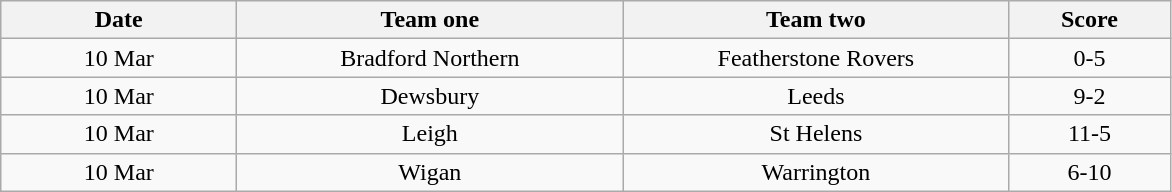<table class="wikitable" style="text-align: center">
<tr>
<th width=150>Date</th>
<th width=250>Team one</th>
<th width=250>Team two</th>
<th width=100>Score</th>
</tr>
<tr>
<td>10 Mar</td>
<td>Bradford Northern</td>
<td>Featherstone Rovers</td>
<td>0-5</td>
</tr>
<tr>
<td>10 Mar</td>
<td>Dewsbury</td>
<td>Leeds</td>
<td>9-2</td>
</tr>
<tr>
<td>10 Mar</td>
<td>Leigh</td>
<td>St Helens</td>
<td>11-5</td>
</tr>
<tr>
<td>10 Mar</td>
<td>Wigan</td>
<td>Warrington</td>
<td>6-10</td>
</tr>
</table>
